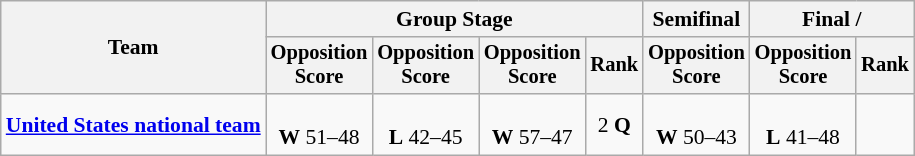<table class=wikitable style=font-size:90%>
<tr>
<th rowspan=2>Team</th>
<th colspan=4>Group Stage</th>
<th>Semifinal</th>
<th colspan=2>Final / </th>
</tr>
<tr style=font-size:95%>
<th>Opposition<br>Score</th>
<th>Opposition<br>Score</th>
<th>Opposition<br>Score</th>
<th>Rank</th>
<th>Opposition<br>Score</th>
<th>Opposition<br>Score</th>
<th>Rank</th>
</tr>
<tr align=center>
<td align=left><strong><a href='#'>United States national team</a></strong></td>
<td><br><strong>W</strong> 51–48</td>
<td><br><strong>L</strong> 42–45</td>
<td><br><strong>W</strong> 57–47</td>
<td>2 <strong>Q</strong></td>
<td><br><strong>W</strong> 50–43</td>
<td><br><strong>L</strong> 41–48</td>
<td></td>
</tr>
</table>
